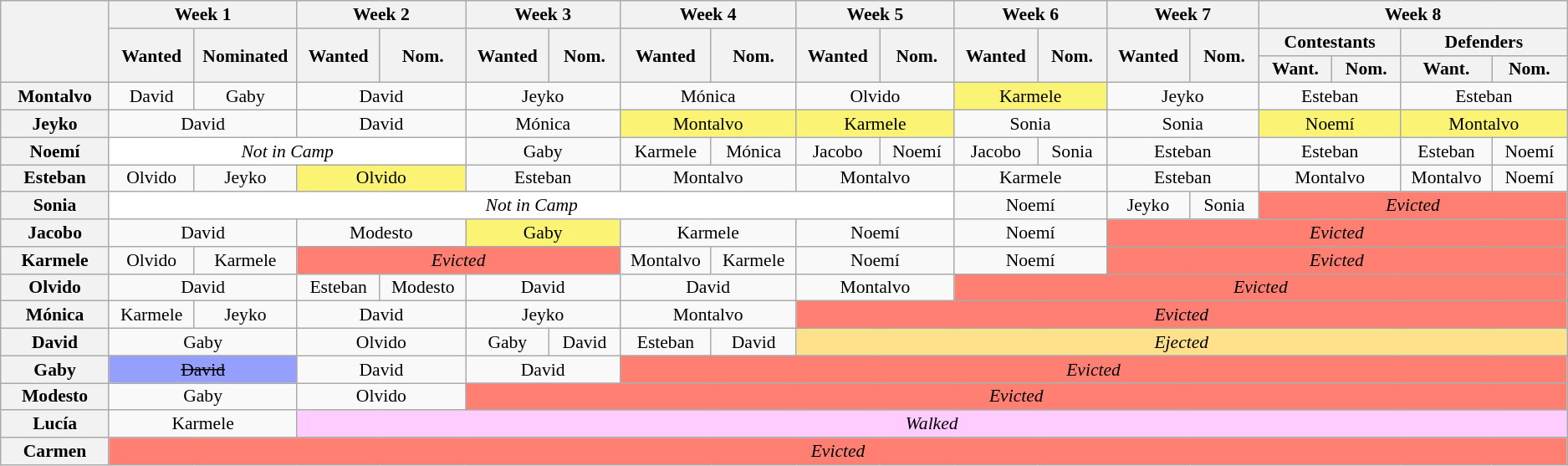<table class="wikitable" style="text-align:center; font-size:90%; line-height:15px">
<tr>
<th rowspan=3 width=150></th>
<th colspan=2 width=200>Week 1</th>
<th colspan=2 width=200>Week 2</th>
<th colspan=2 width=200>Week 3</th>
<th colspan=2 width=200>Week 4</th>
<th colspan=2 width=200>Week 5</th>
<th colspan=2 width=200>Week 6</th>
<th colspan=2 width=200>Week 7</th>
<th colspan=4 width=400>Week 8</th>
</tr>
<tr>
<th rowspan=2 width=100>Wanted</th>
<th rowspan=2 width=100>Nominated</th>
<th rowspan=2 width=100>Wanted</th>
<th rowspan=2 width=100>Nom.</th>
<th rowspan=2 width=100>Wanted</th>
<th rowspan=2 width=100>Nom.</th>
<th rowspan=2 width=100>Wanted</th>
<th rowspan=2 width=100>Nom.</th>
<th rowspan=2 width=100>Wanted</th>
<th rowspan=2 width=100>Nom.</th>
<th rowspan=2 width=100>Wanted</th>
<th rowspan=2 width=100>Nom.</th>
<th rowspan=2 width=100>Wanted</th>
<th rowspan=2 width=100>Nom.</th>
<th colspan=2 width=200>Contestants</th>
<th colspan=2 width=200>Defenders</th>
</tr>
<tr>
<th width=100>Want.</th>
<th width=100>Nom.</th>
<th width=100>Want.</th>
<th width=100>Nom.</th>
</tr>
<tr>
<th>Montalvo</th>
<td>David</td>
<td>Gaby</td>
<td colspan=2>David</td>
<td colspan=2>Jeyko</td>
<td colspan=2>Mónica</td>
<td colspan=2>Olvido</td>
<td style="background:#FBF373" colspan=2>Karmele</td>
<td colspan=2>Jeyko</td>
<td colspan=2>Esteban</td>
<td colspan=2>Esteban</td>
</tr>
<tr>
<th>Jeyko</th>
<td colspan=2>David</td>
<td colspan=2>David</td>
<td colspan=2>Mónica</td>
<td style="background:#FBF373" colspan=2>Montalvo</td>
<td style="background:#FBF373" colspan=2>Karmele</td>
<td colspan=2>Sonia</td>
<td colspan=2>Sonia</td>
<td style="background:#FBF373" colspan=2>Noemí</td>
<td style="background:#FBF373" colspan=2>Montalvo</td>
</tr>
<tr>
<th>Noemí</th>
<td colspan=4 style="background:#fff"><em>Not in Camp</em></td>
<td colspan=2>Gaby</td>
<td>Karmele</td>
<td>Mónica</td>
<td>Jacobo</td>
<td>Noemí</td>
<td>Jacobo</td>
<td>Sonia</td>
<td colspan=2>Esteban</td>
<td colspan=2>Esteban</td>
<td>Esteban</td>
<td>Noemí</td>
</tr>
<tr>
<th>Esteban</th>
<td>Olvido</td>
<td>Jeyko</td>
<td style="background:#FBF373" colspan=2>Olvido</td>
<td colspan=2>Esteban</td>
<td colspan=2>Montalvo</td>
<td colspan=2>Montalvo</td>
<td colspan=2>Karmele</td>
<td colspan=2>Esteban</td>
<td colspan=2>Montalvo</td>
<td>Montalvo</td>
<td>Noemí</td>
</tr>
<tr>
<th>Sonia</th>
<td colspan=10 style="background:#fff"><em>Not in Camp</em></td>
<td colspan=2>Noemí</td>
<td>Jeyko</td>
<td>Sonia</td>
<td colspan=4 style="background:#FF8072"><em>Evicted</em></td>
</tr>
<tr>
<th>Jacobo</th>
<td colspan=2>David</td>
<td colspan=2>Modesto</td>
<td style="background:#FBF373" colspan=2>Gaby</td>
<td colspan=2>Karmele</td>
<td colspan=2>Noemí</td>
<td colspan=2>Noemí</td>
<td colspan=6 style="background:#FF8072"><em>Evicted</em></td>
</tr>
<tr>
<th>Karmele</th>
<td>Olvido</td>
<td>Karmele</td>
<td colspan=4 style="background:#FF8072"><em>Evicted</em></td>
<td>Montalvo</td>
<td>Karmele</td>
<td colspan=2>Noemí</td>
<td colspan=2>Noemí</td>
<td colspan=6 style="background:#FF8072"><em>Evicted</em></td>
</tr>
<tr>
<th>Olvido</th>
<td colspan=2>David</td>
<td>Esteban</td>
<td>Modesto</td>
<td colspan=2>David</td>
<td colspan=2>David</td>
<td colspan=2>Montalvo</td>
<td colspan=8 style="background:#FF8072"><em>Evicted</em></td>
</tr>
<tr>
<th>Mónica</th>
<td>Karmele</td>
<td>Jeyko</td>
<td colspan=2>David</td>
<td colspan=2>Jeyko</td>
<td colspan=2>Montalvo</td>
<td colspan=10 style="background:#FF8072"><em>Evicted</em></td>
</tr>
<tr>
<th>David</th>
<td colspan=2>Gaby</td>
<td colspan=2>Olvido</td>
<td>Gaby</td>
<td>David</td>
<td>Esteban</td>
<td>David</td>
<td colspan=10 style="background:#ffe08b"><em>Ejected</em></td>
</tr>
<tr>
<th>Gaby</th>
<td style="background:#959ffd" colspan=2><s>David</s></td>
<td colspan=2>David</td>
<td colspan=2>David</td>
<td colspan=12 style="background:#FF8072"><em>Evicted</em></td>
</tr>
<tr>
<th>Modesto</th>
<td colspan=2>Gaby</td>
<td colspan=2>Olvido</td>
<td colspan=14 style="background:#FF8072"><em>Evicted</em></td>
</tr>
<tr>
<th>Lucía</th>
<td colspan=2>Karmele</td>
<td colspan=16 style="background:#FFCCFF"><em>Walked</em></td>
</tr>
<tr>
<th>Carmen</th>
<td colspan=18 style="background:#FF8072"><em>Evicted</em></td>
</tr>
</table>
